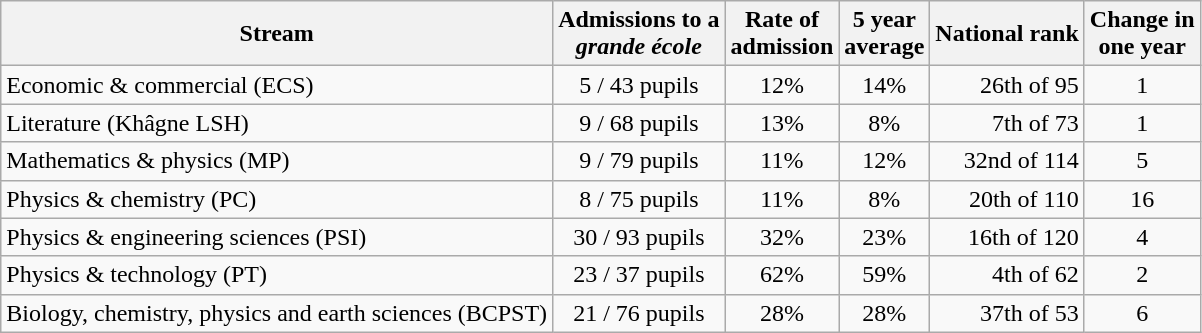<table class="wikitable centre" style="text-align:right">
<tr>
<th>Stream</th>
<th>Admissions to a <br><em>grande école</em></th>
<th>Rate of <br>admission</th>
<th>5 year <br>average</th>
<th>National rank</th>
<th>Change in <br>one year</th>
</tr>
<tr>
<td align=left>Economic & commercial (ECS)</td>
<td align="center">5 / 43 pupils</td>
<td align="center">12%</td>
<td align="center">14%</td>
<td align="right">26th of 95</td>
<td align="center"> 1</td>
</tr>
<tr>
<td align=left>Literature (Khâgne LSH)</td>
<td align="center">9 / 68 pupils</td>
<td align="center">13%</td>
<td align="center">8%</td>
<td align="right">7th of 73</td>
<td align="center"> 1</td>
</tr>
<tr>
<td align=left>Mathematics & physics (MP)</td>
<td align="center">9 / 79 pupils</td>
<td align="center">11%</td>
<td align="center">12%</td>
<td align="right">32nd of 114</td>
<td align="center"> 5</td>
</tr>
<tr>
<td align=left>Physics & chemistry (PC)</td>
<td align="center">8 / 75 pupils</td>
<td align="center">11%</td>
<td align="center">8%</td>
<td align="right">20th of 110</td>
<td align="center"> 16</td>
</tr>
<tr>
<td align=left>Physics & engineering sciences (PSI)</td>
<td align="center">30 / 93 pupils</td>
<td align="center">32%</td>
<td align="center">23%</td>
<td align="right">16th of 120</td>
<td align="center"> 4</td>
</tr>
<tr>
<td align=left>Physics & technology (PT)</td>
<td align="center">23 / 37 pupils</td>
<td align="center">62%</td>
<td align="center">59%</td>
<td align="right">4th of 62</td>
<td align="center"> 2</td>
</tr>
<tr>
<td align=left>Biology, chemistry, physics and earth sciences (BCPST)</td>
<td align="center">21 / 76 pupils</td>
<td align="center">28%</td>
<td align="center">28%</td>
<td align="right">37th of 53</td>
<td align="center"> 6</td>
</tr>
</table>
